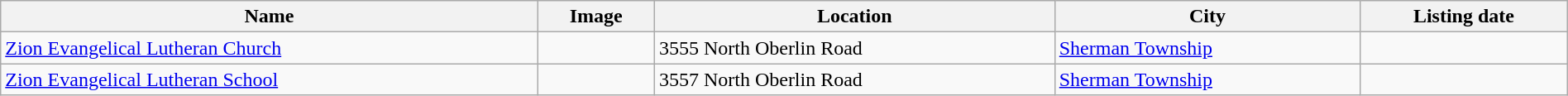<table class="wikitable sortable" style="width:100%">
<tr>
<th>Name</th>
<th>Image</th>
<th>Location</th>
<th>City</th>
<th>Listing date</th>
</tr>
<tr>
<td><a href='#'>Zion Evangelical Lutheran Church</a></td>
<td></td>
<td>3555 North Oberlin Road</td>
<td><a href='#'>Sherman Township</a></td>
<td></td>
</tr>
<tr>
<td><a href='#'>Zion Evangelical Lutheran School</a></td>
<td></td>
<td>3557 North Oberlin Road</td>
<td><a href='#'>Sherman Township</a></td>
<td></td>
</tr>
</table>
